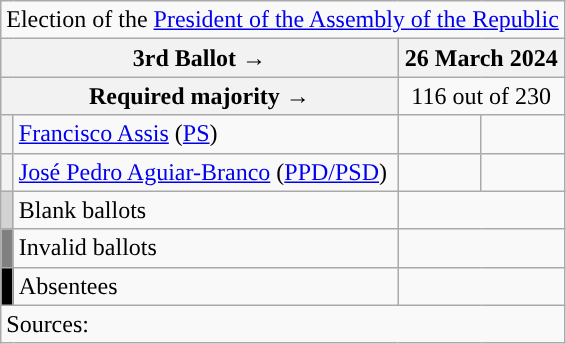<table class="wikitable" style="text-align:center;">
<tr>
<td colspan="4" align="center">Election of the <a href='#'>President of the Assembly of the Republic</a></td>
</tr>
<tr>
<th colspan="2" width="225px">3rd Ballot →</th>
<th colspan="2">26 March 2024</th>
</tr>
<tr>
<th colspan="2">Required majority →</th>
<td colspan="2">116 out of 230</td>
</tr>
<tr>
<th width="1px" style="background:"></th>
<td align="left"><a href='#'>Francisco Assis</a> (<a href='#'>PS</a>)</td>
<td></td>
<td></td>
</tr>
<tr>
<th width="1px" style="background:"></th>
<td align="left"><a href='#'>José Pedro Aguiar-Branco</a> (<a href='#'>PPD/PSD</a>)</td>
<td></td>
<td></td>
</tr>
<tr>
<th style="background:lightgray;"></th>
<td align="left">Blank ballots</td>
<td colspan="2"></td>
</tr>
<tr>
<th style="background:gray;"></th>
<td align="left">Invalid ballots</td>
<td colspan="2"></td>
</tr>
<tr>
<th style="background:black;"></th>
<td align="left">Absentees</td>
<td colspan="2"></td>
</tr>
<tr>
<td align="left" colspan="4">Sources: </td>
</tr>
</table>
